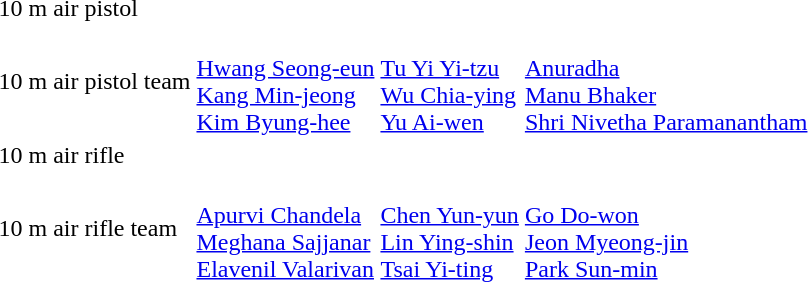<table>
<tr>
<td>10 m air pistol</td>
<td></td>
<td></td>
<td></td>
</tr>
<tr>
<td>10 m air pistol team</td>
<td><br><a href='#'>Hwang Seong-eun</a><br><a href='#'>Kang Min-jeong</a><br><a href='#'>Kim Byung-hee</a></td>
<td><br><a href='#'>Tu Yi Yi-tzu</a><br><a href='#'>Wu Chia-ying</a><br><a href='#'>Yu Ai-wen</a></td>
<td><br><a href='#'>Anuradha</a><br><a href='#'>Manu Bhaker</a><br><a href='#'>Shri Nivetha Paramanantham</a></td>
</tr>
<tr>
<td>10 m air rifle</td>
<td></td>
<td></td>
<td></td>
</tr>
<tr>
<td>10 m air rifle team</td>
<td><br><a href='#'>Apurvi Chandela</a><br><a href='#'>Meghana Sajjanar</a><br><a href='#'>Elavenil Valarivan</a></td>
<td><br><a href='#'>Chen Yun-yun</a><br><a href='#'>Lin Ying-shin</a><br><a href='#'>Tsai Yi-ting</a></td>
<td><br><a href='#'>Go Do-won</a><br><a href='#'>Jeon Myeong-jin</a><br><a href='#'>Park Sun-min</a></td>
</tr>
</table>
